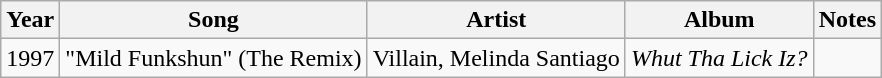<table class="wikitable plainrowheaders sortable">
<tr>
<th>Year</th>
<th>Song</th>
<th>Artist</th>
<th>Album</th>
<th>Notes</th>
</tr>
<tr>
<td>1997</td>
<td>"Mild Funkshun" (The Remix)</td>
<td>Villain, Melinda Santiago</td>
<td><em>Whut Tha Lick Iz?</em></td>
<td></td>
</tr>
</table>
